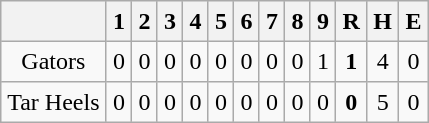<table align = right border="2" cellpadding="4" cellspacing="0" style="margin: 1em 1em 1em 1em; background: #F9F9F9; border: 1px #aaa solid; border-collapse: collapse;">
<tr align=center style="background: #F2F2F2;">
<th></th>
<th>1</th>
<th>2</th>
<th>3</th>
<th>4</th>
<th>5</th>
<th>6</th>
<th>7</th>
<th>8</th>
<th>9</th>
<th>R</th>
<th>H</th>
<th>E</th>
</tr>
<tr align=center>
<td>Gators</td>
<td>0</td>
<td>0</td>
<td>0</td>
<td>0</td>
<td>0</td>
<td>0</td>
<td>0</td>
<td>0</td>
<td>1</td>
<td><strong>1</strong></td>
<td>4</td>
<td>0</td>
</tr>
<tr align=center>
<td>Tar Heels</td>
<td>0</td>
<td>0</td>
<td>0</td>
<td>0</td>
<td>0</td>
<td>0</td>
<td>0</td>
<td>0</td>
<td>0</td>
<td><strong>0</strong></td>
<td>5</td>
<td>0</td>
</tr>
</table>
